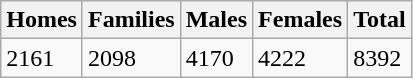<table class="wikitable">
<tr>
<th>Homes</th>
<th>Families</th>
<th>Males</th>
<th>Females</th>
<th>Total</th>
</tr>
<tr>
<td>2161</td>
<td>2098</td>
<td>4170</td>
<td>4222</td>
<td>8392</td>
</tr>
</table>
